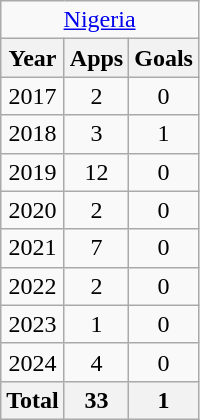<table class="wikitable" style="text-align:center">
<tr>
<td colspan="3"><a href='#'>Nigeria</a></td>
</tr>
<tr>
<th>Year</th>
<th>Apps</th>
<th>Goals</th>
</tr>
<tr>
<td>2017</td>
<td>2</td>
<td>0</td>
</tr>
<tr>
<td>2018</td>
<td>3</td>
<td>1</td>
</tr>
<tr>
<td>2019</td>
<td>12</td>
<td>0</td>
</tr>
<tr>
<td>2020</td>
<td>2</td>
<td>0</td>
</tr>
<tr>
<td>2021</td>
<td>7</td>
<td>0</td>
</tr>
<tr>
<td>2022</td>
<td>2</td>
<td>0</td>
</tr>
<tr>
<td>2023</td>
<td>1</td>
<td>0</td>
</tr>
<tr>
<td>2024</td>
<td>4</td>
<td>0</td>
</tr>
<tr>
<th>Total</th>
<th>33</th>
<th>1</th>
</tr>
</table>
